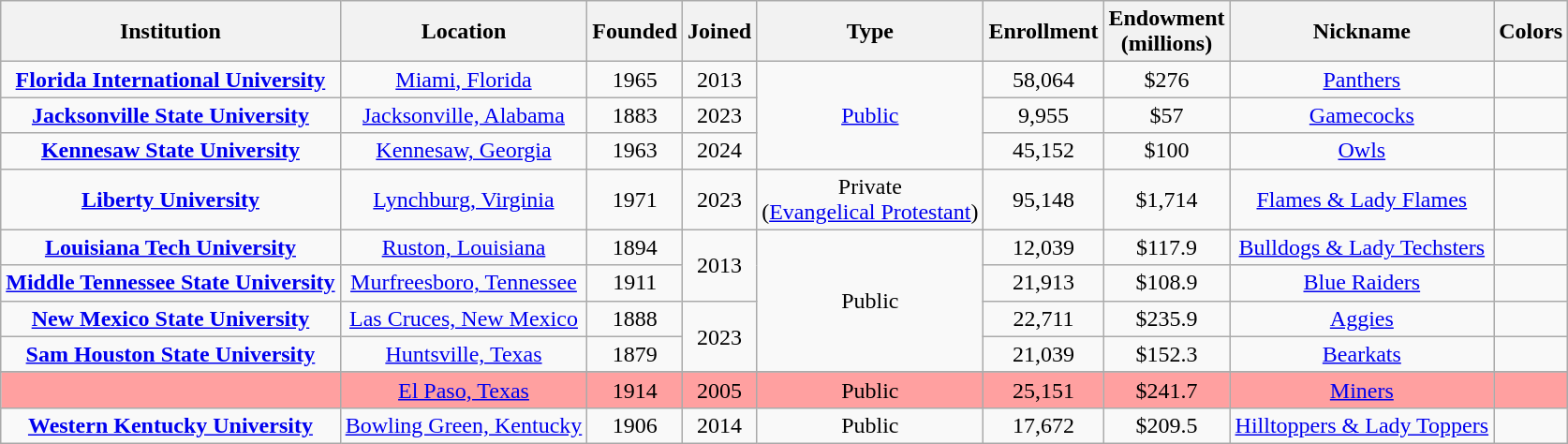<table class="wikitable sortable" style="text-align:center; width=80%">
<tr>
<th>Institution</th>
<th>Location</th>
<th>Founded</th>
<th>Joined</th>
<th>Type</th>
<th>Enrollment</th>
<th>Endowment<br>(millions)</th>
<th>Nickname</th>
<th class="unsortable">Colors</th>
</tr>
<tr>
<td><strong><a href='#'>Florida International University</a></strong></td>
<td><a href='#'>Miami, Florida</a></td>
<td>1965</td>
<td>2013</td>
<td rowspan=3><a href='#'>Public</a></td>
<td>58,064</td>
<td>$276</td>
<td><a href='#'>Panthers</a></td>
<td></td>
</tr>
<tr>
<td><strong><a href='#'>Jacksonville State University</a></strong></td>
<td><a href='#'>Jacksonville, Alabama</a></td>
<td>1883</td>
<td>2023</td>
<td>9,955</td>
<td>$57</td>
<td><a href='#'>Gamecocks</a></td>
<td></td>
</tr>
<tr>
<td><strong><a href='#'>Kennesaw State University</a></strong></td>
<td><a href='#'>Kennesaw, Georgia</a></td>
<td>1963</td>
<td>2024</td>
<td>45,152</td>
<td>$100</td>
<td><a href='#'>Owls</a></td>
<td></td>
</tr>
<tr>
<td><strong><a href='#'>Liberty University</a></strong></td>
<td><a href='#'>Lynchburg, Virginia</a></td>
<td>1971</td>
<td>2023</td>
<td>Private<br>(<a href='#'>Evangelical Protestant</a>)</td>
<td>95,148</td>
<td>$1,714</td>
<td><a href='#'>Flames & Lady Flames</a></td>
<td></td>
</tr>
<tr>
<td><strong><a href='#'>Louisiana Tech University</a></strong></td>
<td><a href='#'>Ruston, Louisiana</a></td>
<td>1894</td>
<td rowspan=2>2013</td>
<td rowspan=4>Public</td>
<td>12,039</td>
<td>$117.9</td>
<td><a href='#'>Bulldogs & Lady Techsters</a></td>
<td></td>
</tr>
<tr>
<td><strong><a href='#'>Middle Tennessee State University</a></strong></td>
<td><a href='#'>Murfreesboro, Tennessee</a></td>
<td>1911</td>
<td>21,913</td>
<td>$108.9</td>
<td><a href='#'>Blue Raiders</a></td>
<td></td>
</tr>
<tr>
<td><strong><a href='#'>New Mexico State University</a></strong></td>
<td><a href='#'>Las Cruces, New Mexico</a></td>
<td>1888</td>
<td rowspan=2>2023</td>
<td>22,711</td>
<td>$235.9</td>
<td><a href='#'>Aggies</a></td>
<td></td>
</tr>
<tr>
<td><strong><a href='#'>Sam Houston State University</a></strong></td>
<td><a href='#'>Huntsville, Texas</a></td>
<td>1879</td>
<td>21,039</td>
<td>$152.3</td>
<td><a href='#'>Bearkats</a></td>
<td></td>
</tr>
<tr>
</tr>
<tr bgcolor=#ffa0a0>
<td></td>
<td><a href='#'>El Paso, Texas</a></td>
<td>1914</td>
<td>2005</td>
<td>Public</td>
<td>25,151</td>
<td>$241.7</td>
<td><a href='#'>Miners</a></td>
<td></td>
</tr>
<tr>
<td><strong><a href='#'>Western Kentucky University</a></strong></td>
<td><a href='#'>Bowling Green, Kentucky</a></td>
<td>1906</td>
<td>2014</td>
<td>Public</td>
<td>17,672</td>
<td>$209.5</td>
<td><a href='#'>Hilltoppers & Lady Toppers</a></td>
<td></td>
</tr>
</table>
